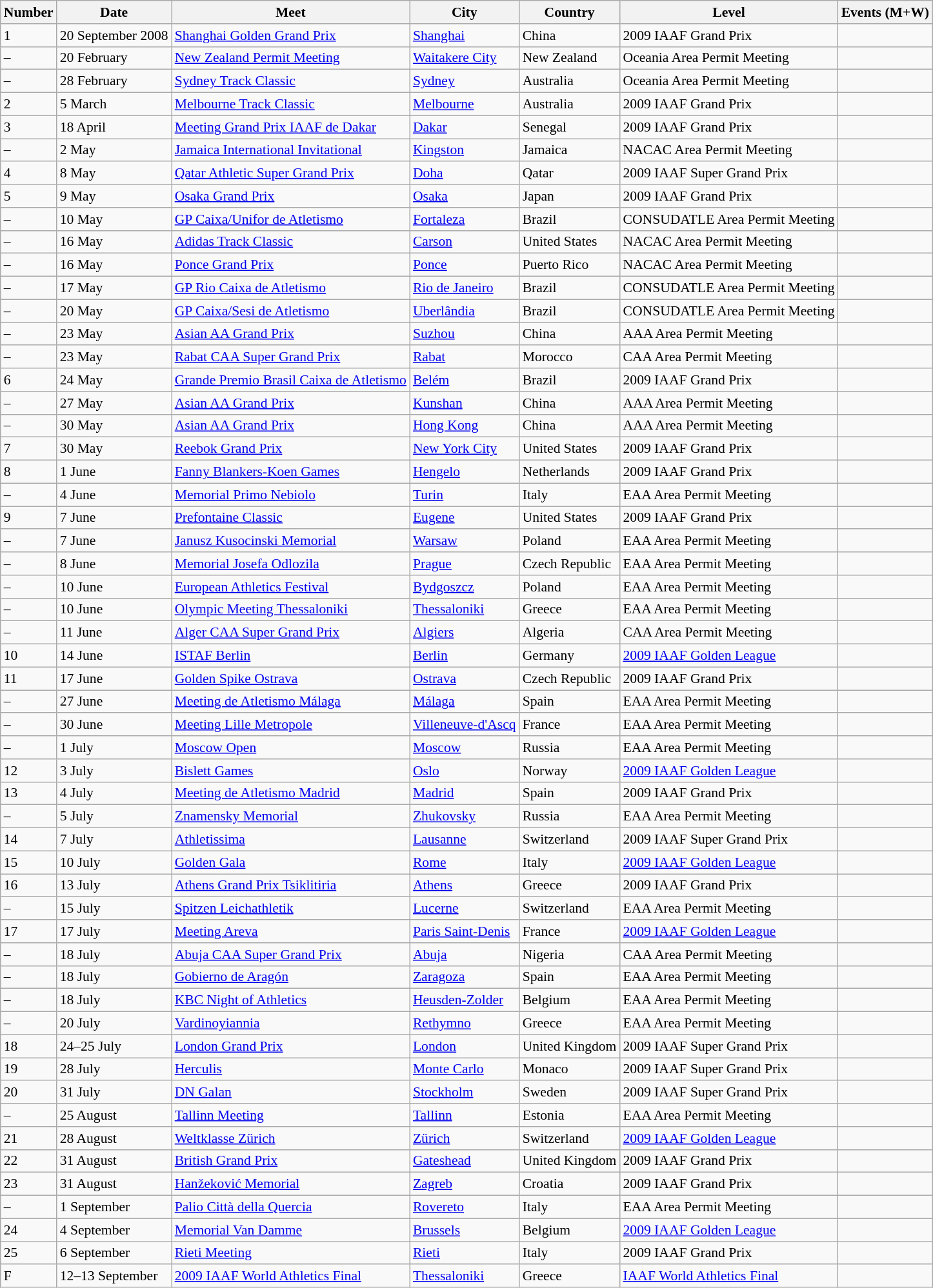<table class="wikitable sortable" style="font-size: 90%">
<tr>
<th>Number</th>
<th>Date</th>
<th>Meet</th>
<th>City</th>
<th>Country</th>
<th>Level</th>
<th>Events (M+W)</th>
</tr>
<tr>
<td>1</td>
<td>20 September 2008</td>
<td><a href='#'>Shanghai Golden Grand Prix</a></td>
<td><a href='#'>Shanghai</a></td>
<td>China</td>
<td>2009 IAAF Grand Prix</td>
<td></td>
</tr>
<tr>
<td>–</td>
<td>20 February</td>
<td><a href='#'>New Zealand Permit Meeting</a></td>
<td><a href='#'>Waitakere City</a></td>
<td>New Zealand</td>
<td>Oceania Area Permit Meeting</td>
<td></td>
</tr>
<tr>
<td>–</td>
<td>28 February</td>
<td><a href='#'>Sydney Track Classic</a></td>
<td><a href='#'>Sydney</a></td>
<td>Australia</td>
<td>Oceania Area Permit Meeting</td>
<td></td>
</tr>
<tr>
<td>2</td>
<td>5 March</td>
<td><a href='#'>Melbourne Track Classic</a></td>
<td><a href='#'>Melbourne</a></td>
<td>Australia</td>
<td>2009 IAAF Grand Prix</td>
<td></td>
</tr>
<tr>
<td>3</td>
<td>18 April</td>
<td><a href='#'>Meeting Grand Prix IAAF de Dakar</a></td>
<td><a href='#'>Dakar</a></td>
<td>Senegal</td>
<td>2009 IAAF Grand Prix</td>
<td></td>
</tr>
<tr>
<td>–</td>
<td>2 May</td>
<td><a href='#'>Jamaica International Invitational</a></td>
<td><a href='#'>Kingston</a></td>
<td>Jamaica</td>
<td>NACAC Area Permit Meeting</td>
<td></td>
</tr>
<tr>
<td>4</td>
<td>8 May</td>
<td><a href='#'>Qatar Athletic Super Grand Prix</a></td>
<td><a href='#'>Doha</a></td>
<td>Qatar</td>
<td>2009 IAAF Super Grand Prix</td>
<td></td>
</tr>
<tr>
<td>5</td>
<td>9 May</td>
<td><a href='#'>Osaka Grand Prix</a></td>
<td><a href='#'>Osaka</a></td>
<td>Japan</td>
<td>2009 IAAF Grand Prix</td>
<td></td>
</tr>
<tr>
<td>–</td>
<td>10 May</td>
<td><a href='#'>GP Caixa/Unifor de Atletismo</a></td>
<td><a href='#'>Fortaleza</a></td>
<td>Brazil</td>
<td>CONSUDATLE Area Permit Meeting</td>
<td></td>
</tr>
<tr>
<td>–</td>
<td>16 May</td>
<td><a href='#'>Adidas Track Classic</a></td>
<td><a href='#'>Carson</a></td>
<td>United States</td>
<td>NACAC Area Permit Meeting</td>
<td></td>
</tr>
<tr>
<td>–</td>
<td>16 May</td>
<td><a href='#'>Ponce Grand Prix</a></td>
<td><a href='#'>Ponce</a></td>
<td>Puerto Rico</td>
<td>NACAC Area Permit Meeting</td>
<td></td>
</tr>
<tr>
<td>–</td>
<td>17 May</td>
<td><a href='#'>GP Rio Caixa de Atletismo</a></td>
<td><a href='#'>Rio de Janeiro</a></td>
<td>Brazil</td>
<td>CONSUDATLE Area Permit Meeting</td>
<td></td>
</tr>
<tr>
<td>–</td>
<td>20 May</td>
<td><a href='#'>GP Caixa/Sesi de Atletismo</a></td>
<td><a href='#'>Uberlândia</a></td>
<td>Brazil</td>
<td>CONSUDATLE Area Permit Meeting</td>
<td></td>
</tr>
<tr>
<td>–</td>
<td>23 May</td>
<td><a href='#'>Asian AA Grand Prix</a></td>
<td><a href='#'>Suzhou</a></td>
<td>China</td>
<td>AAA Area Permit Meeting</td>
<td></td>
</tr>
<tr>
<td>–</td>
<td>23 May</td>
<td><a href='#'>Rabat CAA Super Grand Prix</a></td>
<td><a href='#'>Rabat</a></td>
<td>Morocco</td>
<td>CAA Area Permit Meeting</td>
<td></td>
</tr>
<tr>
<td>6</td>
<td>24 May</td>
<td><a href='#'>Grande Premio Brasil Caixa de Atletismo</a></td>
<td><a href='#'>Belém</a></td>
<td>Brazil</td>
<td>2009 IAAF Grand Prix</td>
<td></td>
</tr>
<tr>
<td>–</td>
<td>27 May</td>
<td><a href='#'>Asian AA Grand Prix</a></td>
<td><a href='#'>Kunshan</a></td>
<td>China</td>
<td>AAA Area Permit Meeting</td>
<td></td>
</tr>
<tr>
<td>–</td>
<td>30 May</td>
<td><a href='#'>Asian AA Grand Prix</a></td>
<td><a href='#'>Hong Kong</a></td>
<td>China</td>
<td>AAA Area Permit Meeting</td>
<td></td>
</tr>
<tr>
<td>7</td>
<td>30 May</td>
<td><a href='#'>Reebok Grand Prix</a></td>
<td><a href='#'>New York City</a></td>
<td>United States</td>
<td>2009 IAAF Grand Prix</td>
<td></td>
</tr>
<tr>
<td>8</td>
<td>1 June</td>
<td><a href='#'>Fanny Blankers-Koen Games</a></td>
<td><a href='#'>Hengelo</a></td>
<td>Netherlands</td>
<td>2009 IAAF Grand Prix</td>
<td></td>
</tr>
<tr>
<td>–</td>
<td>4 June</td>
<td><a href='#'>Memorial Primo Nebiolo</a></td>
<td><a href='#'>Turin</a></td>
<td>Italy</td>
<td>EAA Area Permit Meeting</td>
<td></td>
</tr>
<tr>
<td>9</td>
<td>7 June</td>
<td><a href='#'>Prefontaine Classic</a></td>
<td><a href='#'>Eugene</a></td>
<td>United States</td>
<td>2009 IAAF Grand Prix</td>
<td></td>
</tr>
<tr>
<td>–</td>
<td>7 June</td>
<td><a href='#'>Janusz Kusocinski Memorial</a></td>
<td><a href='#'>Warsaw</a></td>
<td>Poland</td>
<td>EAA Area Permit Meeting</td>
<td></td>
</tr>
<tr>
<td>–</td>
<td>8 June</td>
<td><a href='#'>Memorial Josefa Odlozila</a></td>
<td><a href='#'>Prague</a></td>
<td>Czech Republic</td>
<td>EAA Area Permit Meeting</td>
<td></td>
</tr>
<tr>
<td>–</td>
<td>10 June</td>
<td><a href='#'>European Athletics Festival</a></td>
<td><a href='#'>Bydgoszcz</a></td>
<td>Poland</td>
<td>EAA Area Permit Meeting</td>
<td></td>
</tr>
<tr>
<td>–</td>
<td>10 June</td>
<td><a href='#'>Olympic Meeting Thessaloniki</a></td>
<td><a href='#'>Thessaloniki</a></td>
<td>Greece</td>
<td>EAA Area Permit Meeting</td>
<td></td>
</tr>
<tr>
<td>–</td>
<td>11 June</td>
<td><a href='#'>Alger CAA Super Grand Prix</a></td>
<td><a href='#'>Algiers</a></td>
<td>Algeria</td>
<td>CAA Area Permit Meeting</td>
<td></td>
</tr>
<tr>
<td>10</td>
<td>14 June</td>
<td><a href='#'>ISTAF Berlin</a></td>
<td><a href='#'>Berlin</a></td>
<td>Germany</td>
<td><a href='#'>2009 IAAF Golden League</a></td>
<td></td>
</tr>
<tr>
<td>11</td>
<td>17 June</td>
<td><a href='#'>Golden Spike Ostrava</a></td>
<td><a href='#'>Ostrava</a></td>
<td>Czech Republic</td>
<td>2009 IAAF Grand Prix</td>
<td></td>
</tr>
<tr>
<td>–</td>
<td>27 June</td>
<td><a href='#'>Meeting de Atletismo Málaga</a></td>
<td><a href='#'>Málaga</a></td>
<td>Spain</td>
<td>EAA Area Permit Meeting</td>
<td></td>
</tr>
<tr>
<td>–</td>
<td>30 June</td>
<td><a href='#'>Meeting Lille Metropole</a></td>
<td><a href='#'>Villeneuve-d'Ascq</a></td>
<td>France</td>
<td>EAA  Area Permit Meeting</td>
<td></td>
</tr>
<tr>
<td>–</td>
<td>1 July</td>
<td><a href='#'>Moscow Open</a></td>
<td><a href='#'>Moscow</a></td>
<td>Russia</td>
<td>EAA Area Permit Meeting</td>
<td></td>
</tr>
<tr>
<td>12</td>
<td>3 July</td>
<td><a href='#'>Bislett Games</a></td>
<td><a href='#'>Oslo</a></td>
<td>Norway</td>
<td><a href='#'>2009 IAAF Golden League</a></td>
<td></td>
</tr>
<tr>
<td>13</td>
<td>4 July</td>
<td><a href='#'>Meeting de Atletismo Madrid</a></td>
<td><a href='#'>Madrid</a></td>
<td>Spain</td>
<td>2009 IAAF Grand Prix</td>
<td></td>
</tr>
<tr>
<td>–</td>
<td>5 July</td>
<td><a href='#'>Znamensky Memorial</a></td>
<td><a href='#'>Zhukovsky</a></td>
<td>Russia</td>
<td>EAA Area Permit Meeting</td>
<td></td>
</tr>
<tr>
<td>14</td>
<td>7 July</td>
<td><a href='#'>Athletissima</a></td>
<td><a href='#'>Lausanne</a></td>
<td>Switzerland</td>
<td>2009 IAAF Super Grand Prix</td>
<td></td>
</tr>
<tr>
<td>15</td>
<td>10 July</td>
<td><a href='#'>Golden Gala</a></td>
<td><a href='#'>Rome</a></td>
<td>Italy</td>
<td><a href='#'>2009 IAAF Golden League</a></td>
<td></td>
</tr>
<tr>
<td>16</td>
<td>13 July</td>
<td><a href='#'>Athens Grand Prix Tsiklitiria</a></td>
<td><a href='#'>Athens</a></td>
<td>Greece</td>
<td>2009 IAAF Grand Prix</td>
<td></td>
</tr>
<tr>
<td>–</td>
<td>15 July</td>
<td><a href='#'>Spitzen Leichathletik</a></td>
<td><a href='#'>Lucerne</a></td>
<td>Switzerland</td>
<td>EAA Area Permit Meeting</td>
<td></td>
</tr>
<tr>
<td>17</td>
<td>17 July</td>
<td><a href='#'>Meeting Areva</a></td>
<td><a href='#'>Paris Saint-Denis</a></td>
<td>France</td>
<td><a href='#'>2009 IAAF Golden League</a></td>
<td></td>
</tr>
<tr>
<td>–</td>
<td>18 July</td>
<td><a href='#'>Abuja CAA Super Grand Prix</a></td>
<td><a href='#'>Abuja</a></td>
<td>Nigeria</td>
<td>CAA Area Permit Meeting</td>
<td></td>
</tr>
<tr>
<td>–</td>
<td>18 July</td>
<td><a href='#'>Gobierno de Aragón</a></td>
<td><a href='#'>Zaragoza</a></td>
<td>Spain</td>
<td>EAA Area Permit Meeting</td>
<td></td>
</tr>
<tr>
<td>–</td>
<td>18 July</td>
<td><a href='#'>KBC Night of Athletics</a></td>
<td><a href='#'>Heusden-Zolder</a></td>
<td>Belgium</td>
<td>EAA Area Permit Meeting</td>
<td></td>
</tr>
<tr>
<td>–</td>
<td>20 July</td>
<td><a href='#'>Vardinoyiannia</a></td>
<td><a href='#'>Rethymno</a></td>
<td>Greece</td>
<td>EAA Area Permit Meeting</td>
<td></td>
</tr>
<tr>
<td>18</td>
<td>24–25 July</td>
<td><a href='#'>London Grand Prix</a></td>
<td><a href='#'>London</a></td>
<td>United Kingdom</td>
<td>2009 IAAF Super Grand Prix</td>
<td></td>
</tr>
<tr>
<td>19</td>
<td>28 July</td>
<td><a href='#'>Herculis</a></td>
<td><a href='#'>Monte Carlo</a></td>
<td>Monaco</td>
<td>2009 IAAF Super Grand Prix</td>
<td></td>
</tr>
<tr>
<td>20</td>
<td>31 July</td>
<td><a href='#'>DN Galan</a></td>
<td><a href='#'>Stockholm</a></td>
<td>Sweden</td>
<td>2009 IAAF Super Grand Prix</td>
<td></td>
</tr>
<tr>
<td>–</td>
<td>25 August</td>
<td><a href='#'>Tallinn Meeting</a></td>
<td><a href='#'>Tallinn</a></td>
<td>Estonia</td>
<td>EAA Area Permit Meeting</td>
<td></td>
</tr>
<tr>
<td>21</td>
<td>28 August</td>
<td><a href='#'>Weltklasse Zürich</a></td>
<td><a href='#'>Zürich</a></td>
<td>Switzerland</td>
<td><a href='#'>2009 IAAF Golden League</a></td>
<td></td>
</tr>
<tr>
<td>22</td>
<td>31 August</td>
<td><a href='#'>British Grand Prix</a></td>
<td><a href='#'>Gateshead</a></td>
<td>United Kingdom</td>
<td>2009 IAAF Grand Prix</td>
<td></td>
</tr>
<tr>
<td>23</td>
<td>31 August</td>
<td><a href='#'>Hanžeković Memorial</a></td>
<td><a href='#'>Zagreb</a></td>
<td>Croatia</td>
<td>2009 IAAF Grand Prix</td>
<td></td>
</tr>
<tr>
<td>–</td>
<td>1 September</td>
<td><a href='#'>Palio Città della Quercia</a></td>
<td><a href='#'>Rovereto</a></td>
<td>Italy</td>
<td>EAA Area Permit Meeting</td>
<td></td>
</tr>
<tr>
<td>24</td>
<td>4 September</td>
<td><a href='#'>Memorial Van Damme</a></td>
<td><a href='#'>Brussels</a></td>
<td>Belgium</td>
<td><a href='#'>2009 IAAF Golden League</a></td>
<td></td>
</tr>
<tr>
<td>25</td>
<td>6 September</td>
<td><a href='#'>Rieti Meeting</a></td>
<td><a href='#'>Rieti</a></td>
<td>Italy</td>
<td>2009 IAAF Grand Prix</td>
<td></td>
</tr>
<tr>
<td>F</td>
<td>12–13 September</td>
<td><a href='#'>2009 IAAF World Athletics Final</a></td>
<td><a href='#'>Thessaloniki</a></td>
<td>Greece</td>
<td><a href='#'>IAAF World Athletics Final</a></td>
<td></td>
</tr>
</table>
